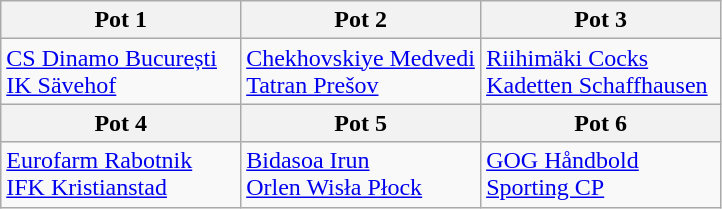<table class="wikitable">
<tr>
<th style="width:33.3%;">Pot 1</th>
<th style="width:33.3%;">Pot 2</th>
<th style="width:33.3%;">Pot 3</th>
</tr>
<tr>
<td valign="top"> <a href='#'>CS Dinamo București</a><br> <a href='#'>IK Sävehof</a></td>
<td valign="top"> <a href='#'>Chekhovskiye Medvedi</a><br> <a href='#'>Tatran Prešov</a></td>
<td valign="top"> <a href='#'>Riihimäki Cocks</a><br> <a href='#'>Kadetten Schaffhausen</a></td>
</tr>
<tr>
<th>Pot 4</th>
<th>Pot 5</th>
<th>Pot 6</th>
</tr>
<tr>
<td valign="top"> <a href='#'>Eurofarm Rabotnik</a><br> <a href='#'>IFK Kristianstad</a></td>
<td valign="top"> <a href='#'>Bidasoa Irun</a><br> <a href='#'>Orlen Wisła Płock</a></td>
<td valign="top"> <a href='#'>GOG Håndbold</a><br> <a href='#'>Sporting CP</a></td>
</tr>
</table>
